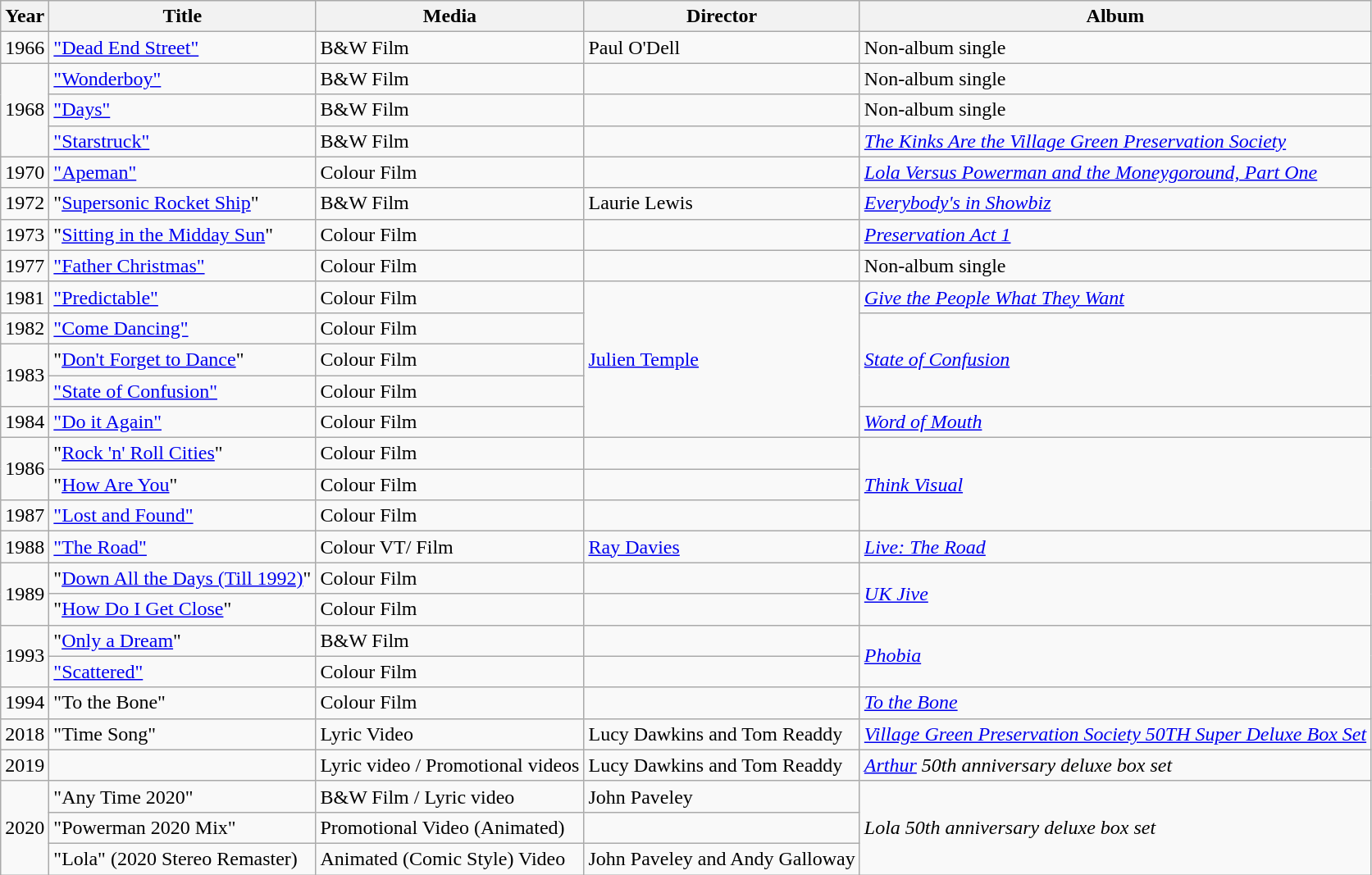<table class="wikitable">
<tr>
<th>Year</th>
<th>Title</th>
<th>Media</th>
<th>Director</th>
<th>Album</th>
</tr>
<tr>
<td>1966</td>
<td><a href='#'>"Dead End Street"</a></td>
<td>B&W Film</td>
<td>Paul O'Dell</td>
<td>Non-album single</td>
</tr>
<tr>
<td rowspan="3">1968</td>
<td><a href='#'>"Wonderboy"</a></td>
<td>B&W Film</td>
<td></td>
<td>Non-album single</td>
</tr>
<tr>
<td><a href='#'>"Days"</a></td>
<td>B&W Film</td>
<td></td>
<td>Non-album single</td>
</tr>
<tr>
<td><a href='#'>"Starstruck"</a></td>
<td>B&W Film</td>
<td></td>
<td><em><a href='#'>The Kinks Are the Village Green Preservation Society</a></em></td>
</tr>
<tr>
<td>1970</td>
<td><a href='#'>"Apeman"</a></td>
<td>Colour Film</td>
<td></td>
<td><em><a href='#'>Lola Versus Powerman and the Moneygoround, Part One</a></em></td>
</tr>
<tr>
<td>1972</td>
<td>"<a href='#'>Supersonic Rocket Ship</a>"</td>
<td>B&W Film</td>
<td>Laurie Lewis</td>
<td><em><a href='#'>Everybody's in Showbiz</a></em></td>
</tr>
<tr>
<td>1973</td>
<td>"<a href='#'>Sitting in the Midday Sun</a>"</td>
<td>Colour Film</td>
<td></td>
<td><em><a href='#'>Preservation Act 1</a></em></td>
</tr>
<tr>
<td>1977</td>
<td><a href='#'>"Father Christmas"</a></td>
<td>Colour Film</td>
<td></td>
<td>Non-album single</td>
</tr>
<tr>
<td>1981</td>
<td><a href='#'>"Predictable"</a></td>
<td>Colour Film</td>
<td rowspan="5"><a href='#'>Julien Temple</a></td>
<td><em><a href='#'>Give the People What They Want</a></em></td>
</tr>
<tr>
<td>1982</td>
<td><a href='#'>"Come Dancing"</a></td>
<td>Colour Film</td>
<td rowspan="3"><em><a href='#'>State of Confusion</a></em></td>
</tr>
<tr>
<td rowspan="2">1983</td>
<td>"<a href='#'>Don't Forget to Dance</a>"</td>
<td>Colour Film</td>
</tr>
<tr>
<td><a href='#'>"State of Confusion"</a></td>
<td>Colour Film</td>
</tr>
<tr>
<td>1984</td>
<td><a href='#'>"Do it Again"</a></td>
<td>Colour Film</td>
<td><a href='#'><em>Word of Mouth</em></a></td>
</tr>
<tr>
<td rowspan="2">1986</td>
<td>"<a href='#'>Rock 'n' Roll Cities</a>"</td>
<td>Colour Film</td>
<td></td>
<td rowspan="3"><em><a href='#'>Think Visual</a></em></td>
</tr>
<tr>
<td>"<a href='#'>How Are You</a>"</td>
<td>Colour Film</td>
<td></td>
</tr>
<tr>
<td>1987</td>
<td><a href='#'>"Lost and Found"</a></td>
<td>Colour Film</td>
<td></td>
</tr>
<tr>
<td>1988</td>
<td><a href='#'>"The Road"</a></td>
<td>Colour VT/ Film</td>
<td><a href='#'>Ray Davies</a></td>
<td><em><a href='#'>Live: The Road</a></em></td>
</tr>
<tr>
<td rowspan="2">1989</td>
<td>"<a href='#'>Down All the Days (Till 1992)</a>"</td>
<td>Colour Film</td>
<td></td>
<td rowspan="2"><em><a href='#'>UK Jive</a></em></td>
</tr>
<tr>
<td>"<a href='#'>How Do I Get Close</a>"</td>
<td>Colour Film</td>
<td></td>
</tr>
<tr>
<td rowspan="2">1993</td>
<td>"<a href='#'>Only a Dream</a>"</td>
<td>B&W Film</td>
<td></td>
<td rowspan="2"><em><a href='#'>Phobia</a></em></td>
</tr>
<tr>
<td><a href='#'>"Scattered"</a></td>
<td>Colour Film</td>
<td></td>
</tr>
<tr>
<td>1994</td>
<td>"To the Bone"</td>
<td>Colour Film</td>
<td></td>
<td><em><a href='#'>To the Bone</a></em></td>
</tr>
<tr>
<td>2018</td>
<td>"Time Song"</td>
<td>Lyric Video</td>
<td>Lucy Dawkins and Tom Readdy</td>
<td><em><a href='#'>Village Green Preservation Society 50TH Super Deluxe Box Set</a></em></td>
</tr>
<tr>
<td>2019</td>
<td></td>
<td>Lyric video / Promotional videos</td>
<td>Lucy Dawkins and Tom Readdy</td>
<td><em><a href='#'>Arthur</a> 50th anniversary deluxe box set</em></td>
</tr>
<tr>
<td rowspan="3">2020</td>
<td>"Any Time 2020"</td>
<td>B&W Film / Lyric video</td>
<td>John Paveley</td>
<td rowspan="3"><em>Lola 50th anniversary deluxe box set</em></td>
</tr>
<tr>
<td>"Powerman 2020 Mix"</td>
<td>Promotional Video (Animated)</td>
<td></td>
</tr>
<tr>
<td>"Lola" (2020 Stereo Remaster)</td>
<td>Animated (Comic Style) Video</td>
<td>John Paveley and Andy Galloway</td>
</tr>
</table>
